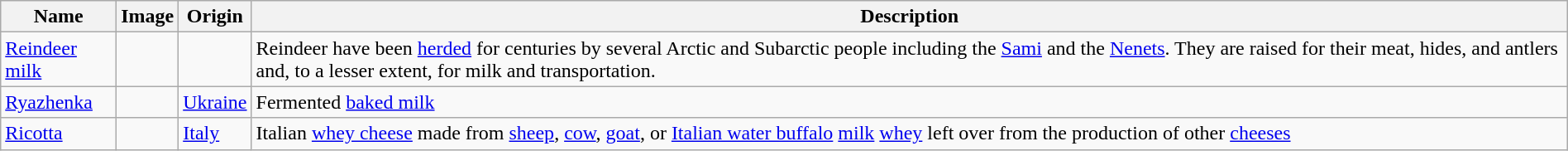<table class="wikitable sortable" style="width:100%;">
<tr>
<th>Name</th>
<th class="unsortable">Image</th>
<th>Origin</th>
<th>Description</th>
</tr>
<tr>
<td><a href='#'>Reindeer milk</a></td>
<td></td>
<td></td>
<td>Reindeer have been <a href='#'>herded</a> for centuries by several Arctic and Subarctic people including the <a href='#'>Sami</a> and the <a href='#'>Nenets</a>. They are raised for their meat, hides, and antlers and, to a lesser extent, for milk and transportation.</td>
</tr>
<tr>
<td><a href='#'>Ryazhenka</a></td>
<td></td>
<td><a href='#'>Ukraine</a></td>
<td>Fermented <a href='#'>baked milk</a></td>
</tr>
<tr>
<td><a href='#'>Ricotta</a></td>
<td></td>
<td><a href='#'>Italy</a></td>
<td>Italian <a href='#'>whey cheese</a> made from <a href='#'>sheep</a>, <a href='#'>cow</a>, <a href='#'>goat</a>, or <a href='#'>Italian water buffalo</a> <a href='#'>milk</a> <a href='#'>whey</a> left over from the production of other <a href='#'>cheeses</a></td>
</tr>
</table>
